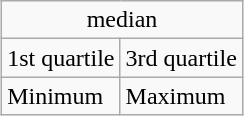<table class="wikitable" style="margin-right:auto; margin-left:auto;border:none;">
<tr>
<td colspan=2 style="text-align:center;">median</td>
</tr>
<tr>
<td>1st quartile</td>
<td>3rd quartile</td>
</tr>
<tr>
<td>Minimum</td>
<td>Maximum</td>
</tr>
</table>
